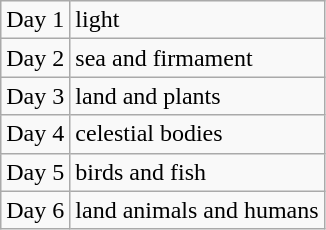<table class="wikitable">
<tr>
<td>Day 1</td>
<td>light</td>
</tr>
<tr>
<td>Day 2</td>
<td>sea and firmament</td>
</tr>
<tr>
<td>Day 3</td>
<td>land and plants</td>
</tr>
<tr>
<td>Day 4</td>
<td>celestial bodies</td>
</tr>
<tr>
<td>Day 5</td>
<td>birds and fish</td>
</tr>
<tr>
<td>Day 6</td>
<td>land animals and humans</td>
</tr>
</table>
